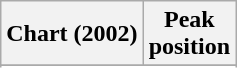<table class="wikitable plainrowheaders sortable">
<tr>
<th scope="col">Chart (2002)</th>
<th scope="col">Peak<br>position</th>
</tr>
<tr>
</tr>
<tr>
</tr>
<tr>
</tr>
<tr>
</tr>
</table>
